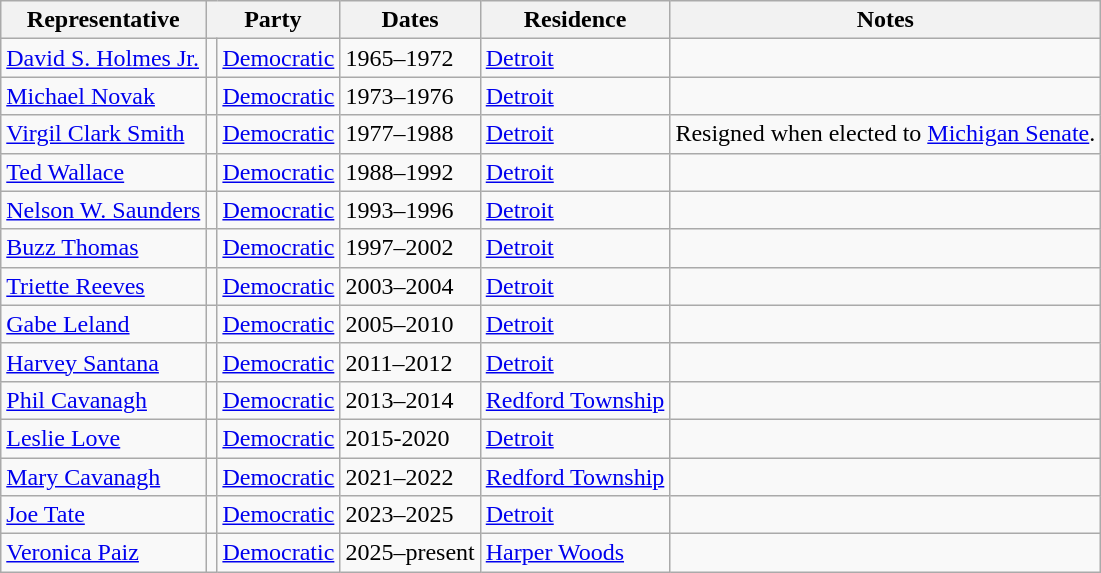<table class=wikitable>
<tr valign=bottom>
<th>Representative</th>
<th colspan="2">Party</th>
<th>Dates</th>
<th>Residence</th>
<th>Notes</th>
</tr>
<tr>
<td><a href='#'>David S. Holmes Jr.</a></td>
<td bgcolor=></td>
<td><a href='#'>Democratic</a></td>
<td>1965–1972</td>
<td><a href='#'>Detroit</a></td>
<td></td>
</tr>
<tr>
<td><a href='#'>Michael Novak</a></td>
<td bgcolor=></td>
<td><a href='#'>Democratic</a></td>
<td>1973–1976</td>
<td><a href='#'>Detroit</a></td>
<td></td>
</tr>
<tr>
<td><a href='#'>Virgil Clark Smith</a></td>
<td bgcolor=></td>
<td><a href='#'>Democratic</a></td>
<td>1977–1988</td>
<td><a href='#'>Detroit</a></td>
<td>Resigned when elected to <a href='#'>Michigan Senate</a>.</td>
</tr>
<tr>
<td><a href='#'>Ted Wallace</a></td>
<td bgcolor=></td>
<td><a href='#'>Democratic</a></td>
<td>1988–1992</td>
<td><a href='#'>Detroit</a></td>
<td></td>
</tr>
<tr>
<td><a href='#'>Nelson W. Saunders</a></td>
<td bgcolor=></td>
<td><a href='#'>Democratic</a></td>
<td>1993–1996</td>
<td><a href='#'>Detroit</a></td>
<td></td>
</tr>
<tr>
<td><a href='#'>Buzz Thomas</a></td>
<td bgcolor=></td>
<td><a href='#'>Democratic</a></td>
<td>1997–2002</td>
<td><a href='#'>Detroit</a></td>
<td></td>
</tr>
<tr>
<td><a href='#'>Triette Reeves</a></td>
<td bgcolor=></td>
<td><a href='#'>Democratic</a></td>
<td>2003–2004</td>
<td><a href='#'>Detroit</a></td>
<td></td>
</tr>
<tr>
<td><a href='#'>Gabe Leland</a></td>
<td bgcolor=></td>
<td><a href='#'>Democratic</a></td>
<td>2005–2010</td>
<td><a href='#'>Detroit</a></td>
<td></td>
</tr>
<tr>
<td><a href='#'>Harvey Santana</a></td>
<td bgcolor=></td>
<td><a href='#'>Democratic</a></td>
<td>2011–2012</td>
<td><a href='#'>Detroit</a></td>
<td></td>
</tr>
<tr>
<td><a href='#'>Phil Cavanagh</a></td>
<td bgcolor=></td>
<td><a href='#'>Democratic</a></td>
<td>2013–2014</td>
<td><a href='#'>Redford Township</a></td>
<td></td>
</tr>
<tr>
<td><a href='#'>Leslie Love</a></td>
<td bgcolor=></td>
<td><a href='#'>Democratic</a></td>
<td>2015-2020</td>
<td><a href='#'>Detroit</a></td>
<td></td>
</tr>
<tr>
<td><a href='#'>Mary Cavanagh</a></td>
<td bgcolor=></td>
<td><a href='#'>Democratic</a></td>
<td>2021–2022</td>
<td><a href='#'>Redford Township</a></td>
<td></td>
</tr>
<tr>
<td><a href='#'>Joe Tate</a></td>
<td bgcolor=></td>
<td><a href='#'>Democratic</a></td>
<td>2023–2025</td>
<td><a href='#'>Detroit</a></td>
<td></td>
</tr>
<tr>
<td><a href='#'>Veronica Paiz</a></td>
<td bgcolor=></td>
<td><a href='#'>Democratic</a></td>
<td>2025–present</td>
<td><a href='#'>Harper Woods</a></td>
<td></td>
</tr>
</table>
